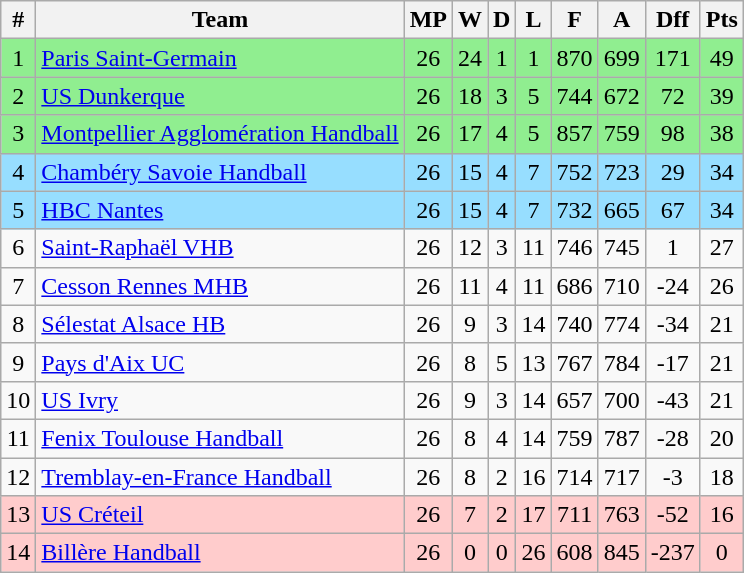<table class="wikitable sortable" style="text-align: center;">
<tr>
<th align="center">#</th>
<th align="center">Team</th>
<th align="center">MP</th>
<th align="center">W</th>
<th align="center">D</th>
<th align="center">L</th>
<th align="center">F</th>
<th align="center">A</th>
<th align="center">Dff</th>
<th align="center">Pts</th>
</tr>
<tr style="background: #90EE90;">
<td>1</td>
<td align="left"><a href='#'>Paris Saint-Germain</a></td>
<td>26</td>
<td>24</td>
<td>1</td>
<td>1</td>
<td>870</td>
<td>699</td>
<td>171</td>
<td>49</td>
</tr>
<tr style="background: #90EE90;">
<td>2</td>
<td align="left"><a href='#'>US Dunkerque</a></td>
<td>26</td>
<td>18</td>
<td>3</td>
<td>5</td>
<td>744</td>
<td>672</td>
<td>72</td>
<td>39</td>
</tr>
<tr style="background: #90EE90;">
<td>3</td>
<td align="left"><a href='#'>Montpellier Agglomération Handball</a></td>
<td>26</td>
<td>17</td>
<td>4</td>
<td>5</td>
<td>857</td>
<td>759</td>
<td>98</td>
<td>38</td>
</tr>
<tr style="background: #97DEFF;">
<td>4</td>
<td align="left"><a href='#'>Chambéry Savoie Handball</a></td>
<td>26</td>
<td>15</td>
<td>4</td>
<td>7</td>
<td>752</td>
<td>723</td>
<td>29</td>
<td>34</td>
</tr>
<tr style="background: #97DEFF;">
<td>5</td>
<td align="left"><a href='#'>HBC Nantes</a></td>
<td>26</td>
<td>15</td>
<td>4</td>
<td>7</td>
<td>732</td>
<td>665</td>
<td>67</td>
<td>34</td>
</tr>
<tr>
<td>6</td>
<td align="left"><a href='#'>Saint-Raphaël VHB</a></td>
<td>26</td>
<td>12</td>
<td>3</td>
<td>11</td>
<td>746</td>
<td>745</td>
<td>1</td>
<td>27</td>
</tr>
<tr>
<td>7</td>
<td align="left"><a href='#'>Cesson Rennes MHB</a></td>
<td>26</td>
<td>11</td>
<td>4</td>
<td>11</td>
<td>686</td>
<td>710</td>
<td>-24</td>
<td>26</td>
</tr>
<tr>
<td>8</td>
<td align="left"><a href='#'>Sélestat Alsace HB</a></td>
<td>26</td>
<td>9</td>
<td>3</td>
<td>14</td>
<td>740</td>
<td>774</td>
<td>-34</td>
<td>21</td>
</tr>
<tr>
<td>9</td>
<td align="left"><a href='#'>Pays d'Aix UC</a></td>
<td>26</td>
<td>8</td>
<td>5</td>
<td>13</td>
<td>767</td>
<td>784</td>
<td>-17</td>
<td>21</td>
</tr>
<tr>
<td>10</td>
<td align="left"><a href='#'>US Ivry</a></td>
<td>26</td>
<td>9</td>
<td>3</td>
<td>14</td>
<td>657</td>
<td>700</td>
<td>-43</td>
<td>21</td>
</tr>
<tr>
<td>11</td>
<td align="left"><a href='#'>Fenix Toulouse Handball</a></td>
<td>26</td>
<td>8</td>
<td>4</td>
<td>14</td>
<td>759</td>
<td>787</td>
<td>-28</td>
<td>20</td>
</tr>
<tr>
<td>12</td>
<td align="left"><a href='#'>Tremblay-en-France Handball</a></td>
<td>26</td>
<td>8</td>
<td>2</td>
<td>16</td>
<td>714</td>
<td>717</td>
<td>-3</td>
<td>18</td>
</tr>
<tr style="background: #FFCCCC;">
<td>13</td>
<td align="left"><a href='#'>US Créteil</a></td>
<td>26</td>
<td>7</td>
<td>2</td>
<td>17</td>
<td>711</td>
<td>763</td>
<td>-52</td>
<td>16</td>
</tr>
<tr style="background: #FFCCCC;">
<td>14</td>
<td align="left"><a href='#'>Billère Handball</a></td>
<td>26</td>
<td>0</td>
<td>0</td>
<td>26</td>
<td>608</td>
<td>845</td>
<td>-237</td>
<td>0</td>
</tr>
</table>
